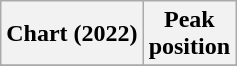<table class="wikitable plainrowheaders" style="text-align:center">
<tr>
<th>Chart (2022)</th>
<th>Peak<br>position</th>
</tr>
<tr>
</tr>
</table>
